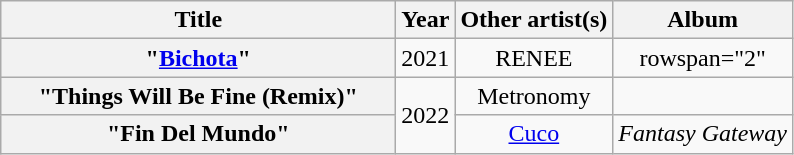<table class="wikitable plainrowheaders" style="text-align:center">
<tr>
<th scope="col" style="width:16em;">Title</th>
<th scope="col">Year</th>
<th scope="col">Other artist(s)</th>
<th scope="col">Album</th>
</tr>
<tr>
<th scope="row">"<a href='#'>Bichota</a>"</th>
<td>2021</td>
<td>RENEE</td>
<td>rowspan="2" </td>
</tr>
<tr>
<th scope="row">"Things Will Be Fine (Remix)"</th>
<td rowspan="2">2022</td>
<td>Metronomy</td>
</tr>
<tr>
<th scope="row">"Fin Del Mundo"</th>
<td><a href='#'>Cuco</a></td>
<td><em>Fantasy Gateway</em></td>
</tr>
</table>
